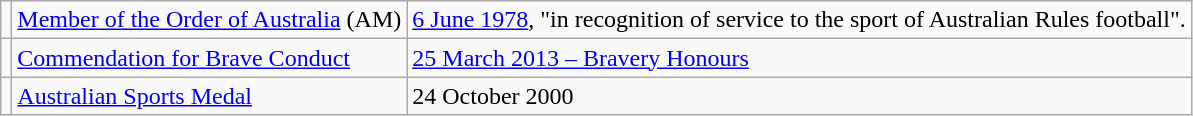<table class="wikitable">
<tr>
<td></td>
<td><a href='#'>Member of the Order of Australia</a> (AM)</td>
<td><a href='#'>6 June 1978</a>, "in recognition of service to the sport of Australian Rules football".</td>
</tr>
<tr>
<td></td>
<td><a href='#'>Commendation for Brave Conduct</a></td>
<td><a href='#'>25 March 2013 – Bravery Honours</a></td>
</tr>
<tr>
<td></td>
<td><a href='#'>Australian Sports Medal</a></td>
<td>24 October 2000</td>
</tr>
</table>
